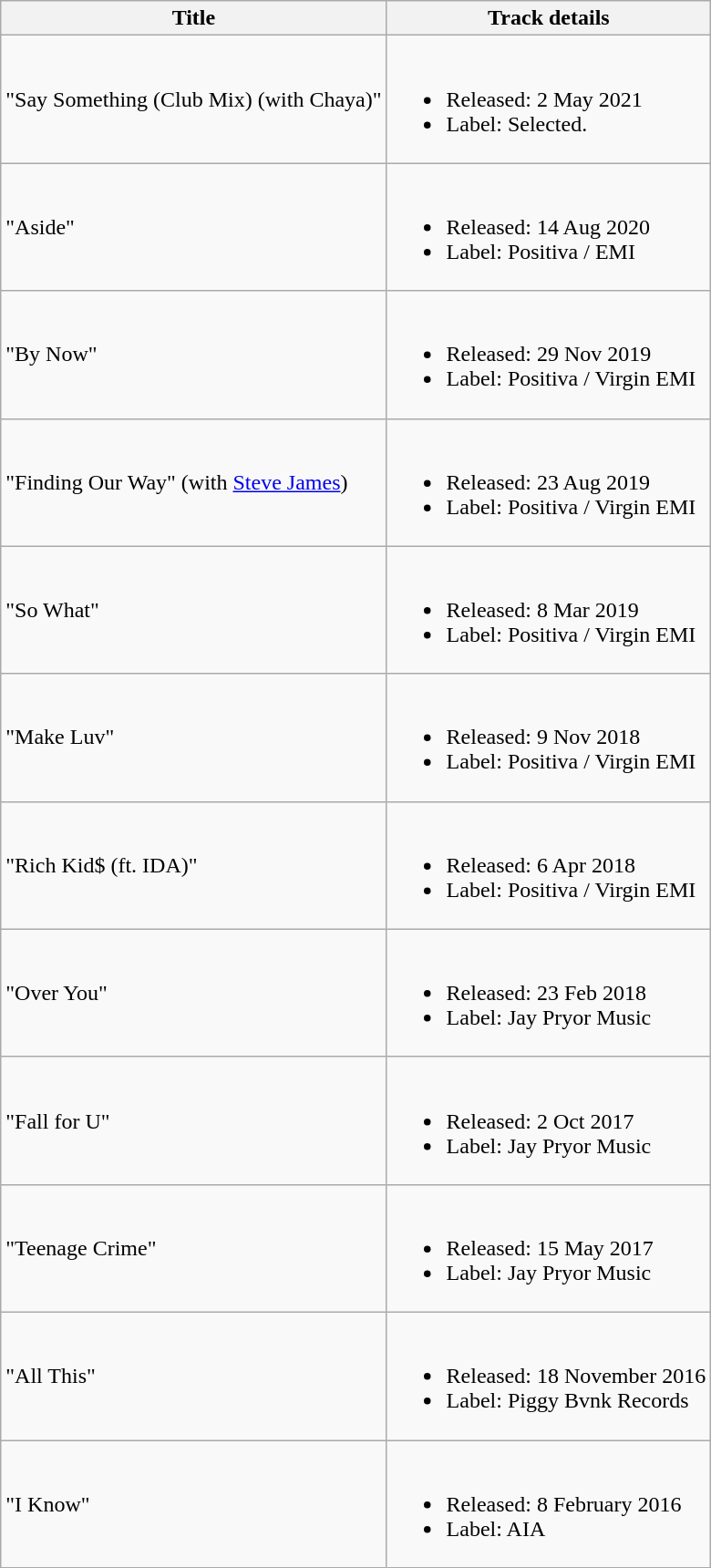<table class="wikitable">
<tr>
<th>Title</th>
<th>Track details</th>
</tr>
<tr>
<td>"Say Something (Club Mix) (with Chaya)"</td>
<td><br><ul><li>Released: 2 May 2021</li><li>Label: Selected.</li></ul></td>
</tr>
<tr>
<td>"Aside"</td>
<td><br><ul><li>Released: 14 Aug 2020</li><li>Label: Positiva / EMI</li></ul></td>
</tr>
<tr>
<td>"By Now"</td>
<td><br><ul><li>Released: 29 Nov 2019</li><li>Label: Positiva / Virgin EMI</li></ul></td>
</tr>
<tr>
<td>"Finding Our Way" (with <a href='#'>Steve James</a>)</td>
<td><br><ul><li>Released: 23 Aug 2019</li><li>Label: Positiva / Virgin EMI</li></ul></td>
</tr>
<tr>
<td>"So What"</td>
<td><br><ul><li>Released: 8 Mar 2019</li><li>Label: Positiva / Virgin EMI</li></ul></td>
</tr>
<tr>
<td>"Make Luv"</td>
<td><br><ul><li>Released: 9 Nov 2018</li><li>Label: Positiva / Virgin EMI</li></ul></td>
</tr>
<tr>
<td>"Rich Kid$ (ft. IDA)"</td>
<td><br><ul><li>Released: 6 Apr 2018</li><li>Label: Positiva / Virgin EMI</li></ul></td>
</tr>
<tr>
<td>"Over You"</td>
<td><br><ul><li>Released: 23 Feb 2018</li><li>Label: Jay Pryor Music</li></ul></td>
</tr>
<tr>
<td>"Fall for U"</td>
<td><br><ul><li>Released: 2 Oct 2017</li><li>Label: Jay Pryor Music</li></ul></td>
</tr>
<tr>
<td>"Teenage Crime"</td>
<td><br><ul><li>Released: 15 May 2017</li><li>Label: Jay Pryor Music</li></ul></td>
</tr>
<tr>
<td>"All This"</td>
<td><br><ul><li>Released: 18 November 2016</li><li>Label: Piggy Bvnk Records</li></ul></td>
</tr>
<tr>
<td>"I Know"</td>
<td><br><ul><li>Released: 8 February 2016</li><li>Label: AIA</li></ul></td>
</tr>
</table>
